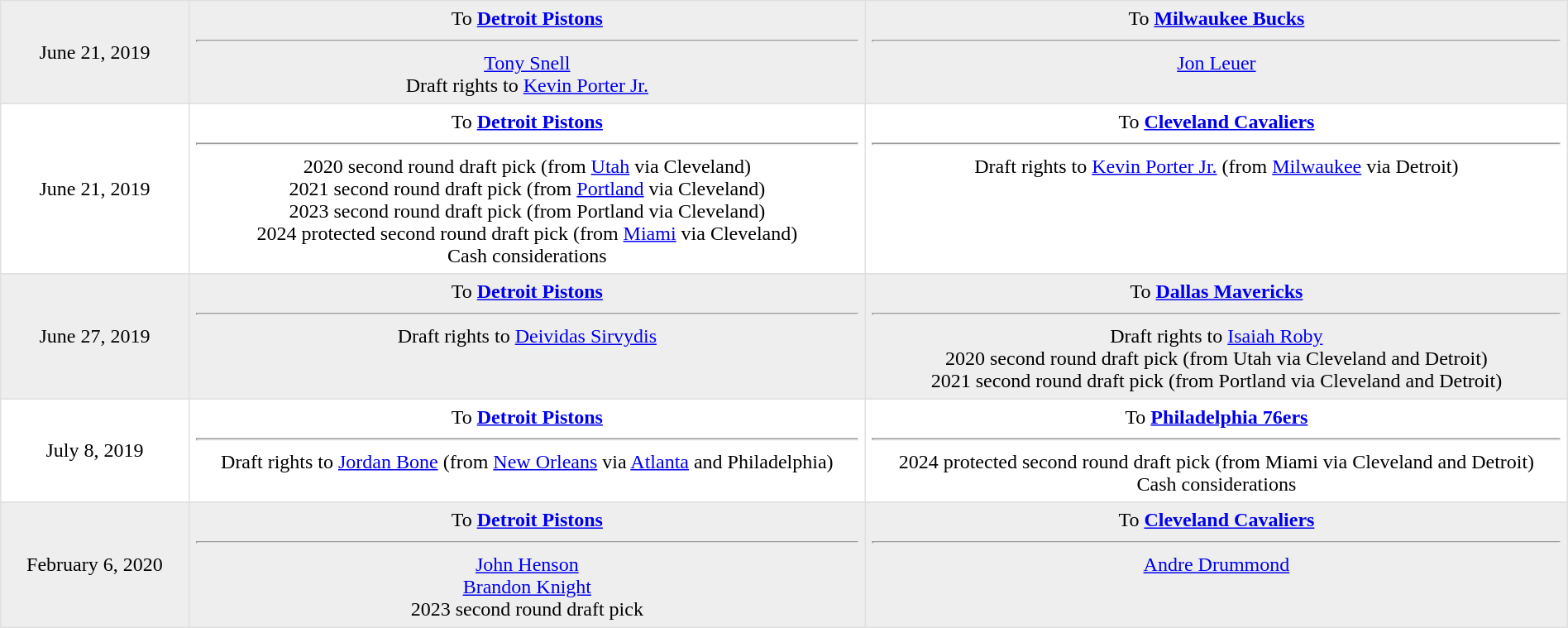<table border=1 style="border-collapse:collapse; text-align: center; width: 100%" bordercolor="#DFDFDF"  cellpadding="5">
<tr style="background:#eee;">
<td style="width:12%">June 21, 2019</td>
<td style="width:44; vertical-align:top;">To <strong><a href='#'>Detroit Pistons</a></strong><hr><a href='#'>Tony Snell</a><br>Draft rights to <a href='#'>Kevin Porter Jr.</a></td>
<td style="width:44; vertical-align:top;">To <strong><a href='#'>Milwaukee Bucks</a></strong><hr><a href='#'>Jon Leuer</a></td>
</tr>
<tr>
<td style="width:12%">June 21, 2019</td>
<td style="width:44; vertical-align:top;">To <strong><a href='#'>Detroit Pistons</a></strong><hr>2020 second round draft pick (from <a href='#'>Utah</a> via Cleveland)<br>2021 second round draft pick (from <a href='#'>Portland</a> via Cleveland)<br>2023 second round draft pick (from Portland via Cleveland)<br>2024 protected second round draft pick (from <a href='#'>Miami</a> via Cleveland)<br>Cash considerations</td>
<td style="width:44; vertical-align:top;">To <strong><a href='#'>Cleveland Cavaliers</a></strong><hr>Draft rights to <a href='#'>Kevin Porter Jr.</a> (from <a href='#'>Milwaukee</a> via Detroit)</td>
</tr>
<tr>
</tr>
<tr style="background:#eee;">
<td style="width:12%">June 27, 2019</td>
<td style="width:44; vertical-align:top;">To <strong><a href='#'>Detroit Pistons</a></strong><hr>Draft rights to <a href='#'>Deividas Sirvydis</a></td>
<td style="width:44; vertical-align:top;">To <strong><a href='#'>Dallas Mavericks</a></strong><hr>Draft rights to <a href='#'>Isaiah Roby</a><br>2020 second round draft pick (from Utah via Cleveland and Detroit)<br>2021 second round draft pick (from Portland via Cleveland and Detroit)</td>
</tr>
<tr>
<td style="width:12%">July 8, 2019</td>
<td style="width:44; vertical-align:top;">To <strong><a href='#'>Detroit Pistons</a></strong><hr>Draft rights to <a href='#'>Jordan Bone</a> (from <a href='#'>New Orleans</a> via <a href='#'>Atlanta</a> and Philadelphia)</td>
<td style="width:44; vertical-align:top;">To <strong><a href='#'>Philadelphia 76ers</a></strong><hr>2024 protected second round draft pick (from Miami via Cleveland and Detroit)<br>Cash considerations</td>
</tr>
<tr>
</tr>
<tr style="background:#eee;">
<td style="width:12%">February 6, 2020</td>
<td style="width:44; vertical-align:top;">To <strong><a href='#'>Detroit Pistons</a></strong><hr><a href='#'>John Henson</a><br><a href='#'>Brandon Knight</a><br>2023 second round draft pick</td>
<td style="width:44; vertical-align:top;">To <strong><a href='#'>Cleveland Cavaliers</a></strong><hr><a href='#'>Andre Drummond</a></td>
</tr>
</table>
